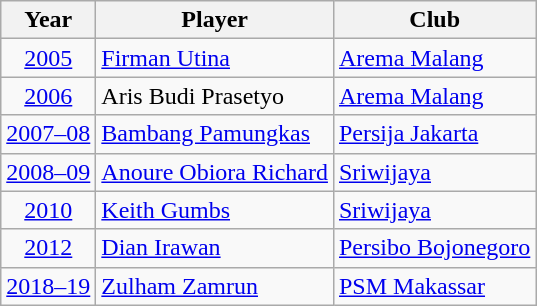<table class="wikitable" style="white-space: nowrap;">
<tr>
<th>Year</th>
<th>Player</th>
<th>Club</th>
</tr>
<tr>
<td align=center><a href='#'>2005</a></td>
<td> <a href='#'>Firman Utina</a></td>
<td><a href='#'>Arema Malang</a></td>
</tr>
<tr>
<td align=center><a href='#'>2006</a></td>
<td> Aris Budi Prasetyo</td>
<td><a href='#'>Arema Malang</a></td>
</tr>
<tr>
<td align=center><a href='#'>2007–08</a></td>
<td> <a href='#'>Bambang Pamungkas</a></td>
<td><a href='#'>Persija Jakarta</a></td>
</tr>
<tr>
<td align=center><a href='#'>2008–09</a></td>
<td> <a href='#'>Anoure Obiora Richard</a></td>
<td><a href='#'>Sriwijaya</a></td>
</tr>
<tr>
<td align=center><a href='#'>2010</a></td>
<td> <a href='#'>Keith Gumbs</a></td>
<td><a href='#'>Sriwijaya</a></td>
</tr>
<tr>
<td align=center><a href='#'>2012</a></td>
<td> <a href='#'>Dian Irawan</a></td>
<td><a href='#'>Persibo Bojonegoro</a></td>
</tr>
<tr>
<td align=center><a href='#'>2018–19</a></td>
<td> <a href='#'>Zulham Zamrun</a></td>
<td><a href='#'>PSM Makassar</a></td>
</tr>
</table>
